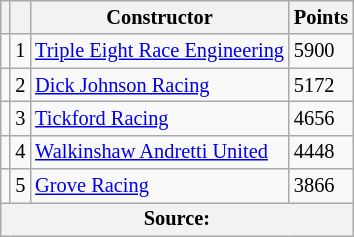<table class="wikitable" style="font-size: 85%;">
<tr>
<th scope="col"></th>
<th scope="col"></th>
<th scope="col">Constructor</th>
<th scope="col">Points</th>
</tr>
<tr>
<td align="left"></td>
<td align="center">1</td>
<td> <a href='#'>Triple Eight Race Engineering</a></td>
<td align="left">5900</td>
</tr>
<tr>
<td align="left"></td>
<td align="center">2</td>
<td> <a href='#'>Dick Johnson Racing</a></td>
<td align="left">5172</td>
</tr>
<tr>
<td align="left"></td>
<td align="center">3</td>
<td> <a href='#'>Tickford Racing</a></td>
<td align="left">4656</td>
</tr>
<tr>
<td align="left"></td>
<td align="center">4</td>
<td> <a href='#'>Walkinshaw Andretti United</a></td>
<td align="left">4448</td>
</tr>
<tr>
<td align="left"></td>
<td align="center">5</td>
<td> <a href='#'>Grove Racing</a></td>
<td align="left">3866</td>
</tr>
<tr>
<th colspan="4">Source:</th>
</tr>
</table>
